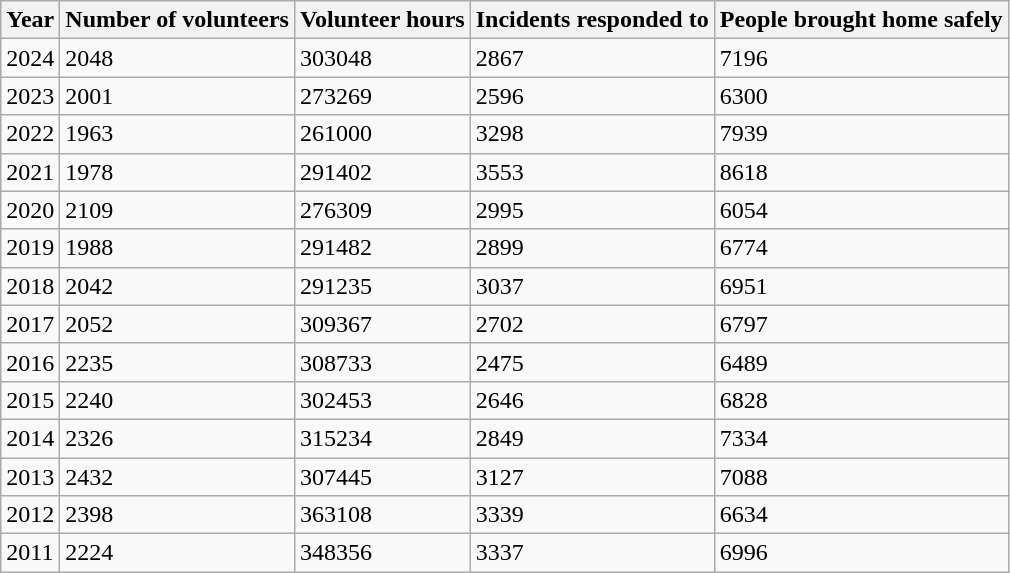<table class="wikitable">
<tr>
<th>Year</th>
<th>Number of volunteers</th>
<th>Volunteer hours</th>
<th>Incidents responded to</th>
<th>People brought home safely</th>
</tr>
<tr>
<td>2024</td>
<td>2048</td>
<td>303048</td>
<td>2867</td>
<td>7196</td>
</tr>
<tr>
<td>2023</td>
<td>2001</td>
<td>273269</td>
<td>2596</td>
<td>6300</td>
</tr>
<tr>
<td>2022</td>
<td>1963</td>
<td>261000</td>
<td>3298</td>
<td>7939</td>
</tr>
<tr>
<td>2021</td>
<td>1978</td>
<td>291402</td>
<td>3553</td>
<td>8618</td>
</tr>
<tr>
<td>2020</td>
<td>2109</td>
<td>276309</td>
<td>2995</td>
<td>6054</td>
</tr>
<tr>
<td>2019</td>
<td>1988</td>
<td>291482</td>
<td>2899</td>
<td>6774</td>
</tr>
<tr>
<td>2018</td>
<td>2042</td>
<td>291235</td>
<td>3037</td>
<td>6951</td>
</tr>
<tr>
<td>2017</td>
<td>2052</td>
<td>309367</td>
<td>2702</td>
<td>6797</td>
</tr>
<tr>
<td>2016</td>
<td>2235</td>
<td>308733</td>
<td>2475</td>
<td>6489</td>
</tr>
<tr>
<td>2015</td>
<td>2240</td>
<td>302453</td>
<td>2646</td>
<td>6828</td>
</tr>
<tr>
<td>2014</td>
<td>2326</td>
<td>315234</td>
<td>2849</td>
<td>7334</td>
</tr>
<tr>
<td>2013</td>
<td>2432</td>
<td>307445</td>
<td>3127</td>
<td>7088</td>
</tr>
<tr>
<td>2012</td>
<td>2398</td>
<td>363108</td>
<td>3339</td>
<td>6634</td>
</tr>
<tr>
<td>2011</td>
<td>2224</td>
<td>348356</td>
<td>3337</td>
<td>6996</td>
</tr>
</table>
